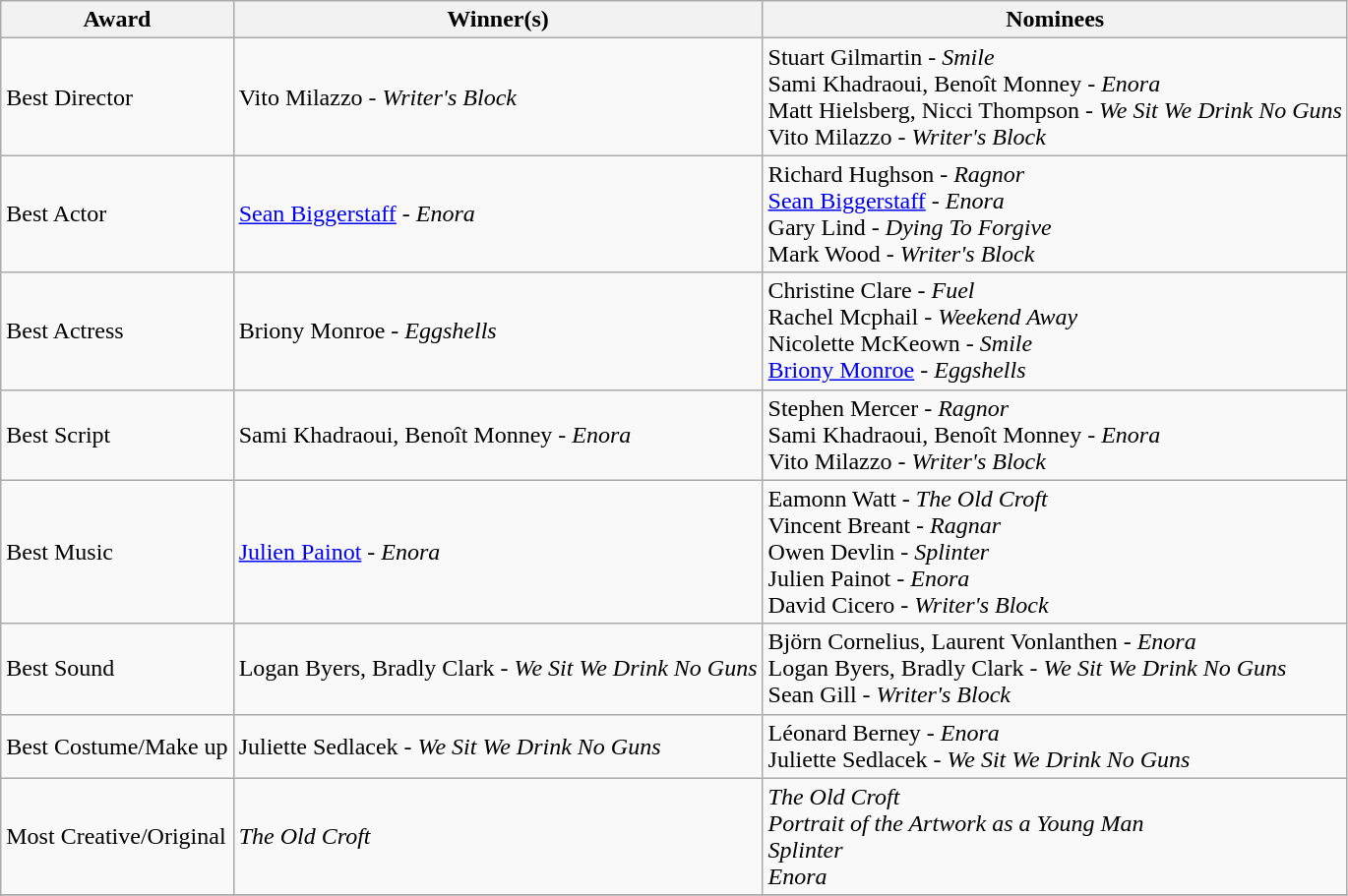<table class="wikitable">
<tr>
<th>Award</th>
<th>Winner(s)</th>
<th>Nominees</th>
</tr>
<tr>
<td>Best Director</td>
<td>Vito Milazzo - <em>Writer's Block</em></td>
<td>Stuart Gilmartin - <em>Smile</em><br>Sami Khadraoui, Benoît Monney - <em>Enora</em><br>Matt Hielsberg, Nicci Thompson - <em>We Sit We Drink No Guns</em><br>Vito Milazzo - <em>Writer's Block</em></td>
</tr>
<tr>
<td>Best Actor</td>
<td><a href='#'>Sean Biggerstaff</a> - <em>Enora</em></td>
<td>Richard Hughson - <em>Ragnor</em><br><a href='#'>Sean Biggerstaff</a> - <em>Enora</em><br>Gary Lind - <em>Dying To Forgive</em><br>Mark Wood - <em>Writer's Block</em></td>
</tr>
<tr>
<td>Best Actress</td>
<td>Briony Monroe - <em>Eggshells</em></td>
<td>Christine Clare - <em>Fuel</em><br>Rachel Mcphail - <em>Weekend Away</em><br>Nicolette McKeown - <em>Smile</em><br><a href='#'>Briony Monroe</a> - <em>Eggshells</em></td>
</tr>
<tr>
<td>Best Script</td>
<td>Sami Khadraoui, Benoît Monney - <em>Enora</em></td>
<td>Stephen Mercer - <em>Ragnor</em><br>Sami Khadraoui, Benoît Monney - <em>Enora</em><br>Vito Milazzo - <em>Writer's Block</em></td>
</tr>
<tr>
<td>Best Music</td>
<td><a href='#'>Julien Painot</a> - <em>Enora</em></td>
<td>Eamonn Watt - <em>The Old Croft</em><br>Vincent Breant - <em>Ragnar</em><br>Owen Devlin - <em>Splinter</em><br>Julien Painot - <em>Enora</em><br>David Cicero - <em>Writer's Block</em></td>
</tr>
<tr>
<td>Best Sound</td>
<td>Logan Byers, Bradly Clark - <em>We Sit We Drink No Guns</em></td>
<td>Björn Cornelius, Laurent Vonlanthen - <em>Enora</em><br>Logan Byers, Bradly Clark - <em>We Sit We Drink No Guns</em><br>Sean Gill - <em>Writer's Block</em></td>
</tr>
<tr>
<td>Best Costume/Make up</td>
<td>Juliette Sedlacek - <em>We Sit We Drink No Guns</em></td>
<td>Léonard Berney - <em>Enora</em><br>Juliette Sedlacek - <em>We Sit We Drink No Guns</em></td>
</tr>
<tr>
<td>Most Creative/Original</td>
<td><em>The Old Croft</em></td>
<td><em>The Old Croft</em><br><em>Portrait of the Artwork as a Young Man</em><br><em>Splinter</em><br><em>Enora</em></td>
</tr>
<tr>
</tr>
</table>
